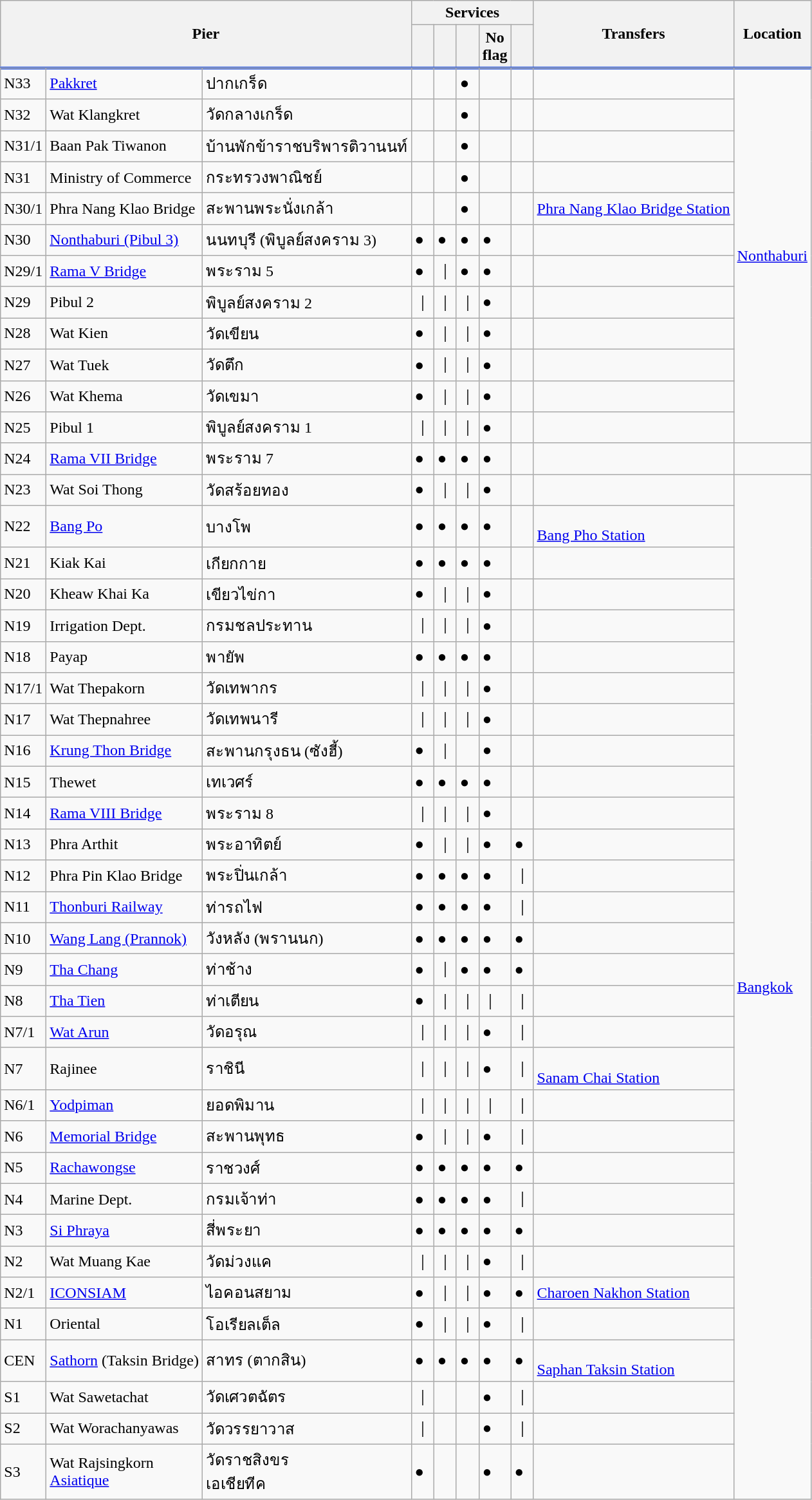<table class="wikitable">
<tr>
<th colspan="3" rowspan ="2">Pier</th>
<th colspan = "5">Services</th>
<th rowspan ="2">Transfers</th>
<th rowspan ="2">Location</th>
</tr>
<tr>
<th></th>
<th></th>
<th></th>
<th>No<br>flag</th>
<th></th>
</tr>
<tr style="border-top:royalblue solid 3px;">
</tr>
<tr>
<td>N33</td>
<td><a href='#'>Pakkret</a></td>
<td>ปากเกร็ด</td>
<td></td>
<td></td>
<td>●</td>
<td></td>
<td></td>
<td></td>
<td rowspan = "12"><a href='#'>Nonthaburi</a></td>
</tr>
<tr>
<td>N32</td>
<td>Wat Klangkret</td>
<td>วัดกลางเกร็ด</td>
<td></td>
<td></td>
<td>●</td>
<td></td>
<td></td>
<td></td>
</tr>
<tr>
<td>N31/1</td>
<td>Baan Pak Tiwanon</td>
<td>บ้านพักข้าราชบริพารติวานนท์</td>
<td></td>
<td></td>
<td>●</td>
<td></td>
<td></td>
<td></td>
</tr>
<tr>
<td>N31</td>
<td>Ministry of Commerce</td>
<td>กระทรวงพาณิชย์</td>
<td></td>
<td></td>
<td>●</td>
<td></td>
<td></td>
<td></td>
</tr>
<tr>
<td>N30/1</td>
<td>Phra Nang Klao Bridge</td>
<td>สะพานพระนั่งเกล้า</td>
<td></td>
<td></td>
<td>●</td>
<td></td>
<td></td>
<td>  <a href='#'>Phra Nang Klao Bridge Station</a></td>
</tr>
<tr>
<td>N30</td>
<td><a href='#'>Nonthaburi (Pibul 3)</a></td>
<td>นนทบุรี (พิบูลย์สงคราม 3)</td>
<td>●</td>
<td>●</td>
<td>●</td>
<td>●</td>
<td></td>
<td></td>
</tr>
<tr>
<td>N29/1</td>
<td><a href='#'>Rama V Bridge</a></td>
<td>พระราม 5</td>
<td>●</td>
<td>｜</td>
<td>●</td>
<td>●</td>
<td></td>
<td></td>
</tr>
<tr>
<td>N29</td>
<td>Pibul 2</td>
<td>พิบูลย์สงคราม 2</td>
<td>｜</td>
<td>｜</td>
<td>｜</td>
<td>●</td>
<td></td>
<td></td>
</tr>
<tr>
<td>N28</td>
<td>Wat Kien</td>
<td>วัดเขียน</td>
<td>●</td>
<td>｜</td>
<td>｜</td>
<td>●</td>
<td></td>
<td></td>
</tr>
<tr>
<td>N27</td>
<td>Wat Tuek</td>
<td>วัดตึก</td>
<td>●</td>
<td>｜</td>
<td>｜</td>
<td>●</td>
<td></td>
<td></td>
</tr>
<tr>
<td>N26</td>
<td>Wat Khema</td>
<td>วัดเขมา</td>
<td>●</td>
<td>｜</td>
<td>｜</td>
<td>●</td>
<td></td>
<td></td>
</tr>
<tr>
<td>N25</td>
<td>Pibul 1</td>
<td>พิบูลย์สงคราม 1</td>
<td>｜</td>
<td>｜</td>
<td>｜</td>
<td>●</td>
<td></td>
<td></td>
</tr>
<tr>
<td>N24</td>
<td><a href='#'>Rama VII Bridge</a></td>
<td>พระราม 7</td>
<td>●</td>
<td>●</td>
<td>●</td>
<td>●</td>
<td></td>
<td></td>
</tr>
<tr>
<td>N23</td>
<td>Wat Soi Thong</td>
<td>วัดสร้อยทอง</td>
<td>●</td>
<td>｜</td>
<td>｜</td>
<td>●</td>
<td></td>
<td></td>
<td rowspan="31"><a href='#'>Bangkok</a></td>
</tr>
<tr>
<td>N22</td>
<td><a href='#'>Bang Po</a></td>
<td>บางโพ</td>
<td>●</td>
<td>●</td>
<td>●</td>
<td>●</td>
<td></td>
<td> <br><a href='#'>Bang Pho Station</a></td>
</tr>
<tr>
<td>N21</td>
<td>Kiak Kai</td>
<td>เกียกกาย</td>
<td>●</td>
<td>●</td>
<td>●</td>
<td>●</td>
<td></td>
<td></td>
</tr>
<tr>
<td>N20</td>
<td>Kheaw Khai Ka</td>
<td>เขียวไข่กา</td>
<td>●</td>
<td>｜</td>
<td>｜</td>
<td>●</td>
<td></td>
<td></td>
</tr>
<tr>
<td>N19</td>
<td>Irrigation Dept.</td>
<td>กรมชลประทาน</td>
<td>｜</td>
<td>｜</td>
<td>｜</td>
<td>●</td>
<td></td>
</tr>
<tr>
<td>N18</td>
<td>Payap</td>
<td>พายัพ</td>
<td>●</td>
<td>●</td>
<td>●</td>
<td>●</td>
<td></td>
<td></td>
</tr>
<tr>
<td>N17/1</td>
<td>Wat Thepakorn</td>
<td>วัดเทพากร</td>
<td>｜</td>
<td>｜</td>
<td>｜</td>
<td>●</td>
<td></td>
<td></td>
</tr>
<tr>
<td>N17</td>
<td>Wat Thepnahree</td>
<td>วัดเทพนารี</td>
<td>｜</td>
<td>｜</td>
<td>｜</td>
<td>●</td>
<td></td>
<td></td>
</tr>
<tr>
<td>N16</td>
<td><a href='#'>Krung Thon Bridge</a></td>
<td>สะพานกรุงธน (ซังฮี้)</td>
<td>●</td>
<td>｜</td>
<td></td>
<td>●</td>
<td></td>
<td></td>
</tr>
<tr>
<td>N15</td>
<td>Thewet</td>
<td>เทเวศร์</td>
<td>●</td>
<td>●</td>
<td>●</td>
<td>●</td>
<td></td>
<td></td>
</tr>
<tr>
<td>N14</td>
<td><a href='#'>Rama VIII Bridge</a></td>
<td>พระราม 8</td>
<td>｜</td>
<td>｜</td>
<td>｜</td>
<td>●</td>
<td></td>
<td></td>
</tr>
<tr>
<td>N13</td>
<td>Phra Arthit</td>
<td>พระอาทิตย์</td>
<td>●</td>
<td>｜</td>
<td>｜</td>
<td>●</td>
<td>●</td>
<td></td>
</tr>
<tr>
<td>N12</td>
<td>Phra Pin Klao Bridge</td>
<td>พระปิ่นเกล้า</td>
<td>●</td>
<td>●</td>
<td>●</td>
<td>●</td>
<td>｜</td>
<td></td>
</tr>
<tr>
<td>N11</td>
<td><a href='#'>Thonburi Railway</a></td>
<td>ท่ารถไฟ</td>
<td>●</td>
<td>●</td>
<td>●</td>
<td>●</td>
<td>｜</td>
<td></td>
</tr>
<tr>
<td>N10</td>
<td><a href='#'>Wang Lang (Prannok)</a></td>
<td>วังหลัง (พรานนก)</td>
<td>●</td>
<td>●</td>
<td>●</td>
<td>●</td>
<td>●</td>
<td></td>
</tr>
<tr>
<td>N9</td>
<td><a href='#'>Tha Chang</a></td>
<td>ท่าช้าง</td>
<td>●</td>
<td>｜</td>
<td>●</td>
<td>●</td>
<td>●</td>
<td></td>
</tr>
<tr>
<td>N8</td>
<td><a href='#'>Tha Tien</a></td>
<td>ท่าเตียน</td>
<td>●</td>
<td>｜</td>
<td>｜</td>
<td>｜</td>
<td>｜</td>
<td></td>
</tr>
<tr>
<td>N7/1</td>
<td><a href='#'>Wat Arun</a></td>
<td>วัดอรุณ</td>
<td>｜</td>
<td>｜</td>
<td>｜</td>
<td>●</td>
<td>｜</td>
<td></td>
</tr>
<tr>
<td>N7</td>
<td>Rajinee</td>
<td>ราชินี</td>
<td>｜</td>
<td>｜</td>
<td>｜</td>
<td>●</td>
<td>｜</td>
<td> <br><a href='#'>Sanam Chai Station</a></td>
</tr>
<tr>
<td>N6/1</td>
<td><a href='#'>Yodpiman</a></td>
<td>ยอดพิมาน</td>
<td>｜</td>
<td>｜</td>
<td>｜</td>
<td>｜</td>
<td>｜</td>
<td></td>
</tr>
<tr>
<td>N6</td>
<td><a href='#'>Memorial Bridge</a></td>
<td>สะพานพุทธ</td>
<td>●</td>
<td>｜</td>
<td>｜</td>
<td>●</td>
<td>｜</td>
<td></td>
</tr>
<tr>
<td>N5</td>
<td><a href='#'>Rachawongse</a></td>
<td>ราชวงศ์</td>
<td>●</td>
<td>●</td>
<td>●</td>
<td>●</td>
<td>●</td>
<td></td>
</tr>
<tr>
<td>N4</td>
<td>Marine Dept.</td>
<td>กรมเจ้าท่า</td>
<td>●</td>
<td>●</td>
<td>●</td>
<td>●</td>
<td>｜</td>
<td></td>
</tr>
<tr>
<td>N3</td>
<td><a href='#'>Si Phraya</a></td>
<td>สี่พระยา</td>
<td>●</td>
<td>●</td>
<td>●</td>
<td>●</td>
<td>●</td>
<td></td>
</tr>
<tr>
<td>N2</td>
<td>Wat Muang Kae</td>
<td>วัดม่วงแค</td>
<td>｜</td>
<td>｜</td>
<td>｜</td>
<td>●</td>
<td>｜</td>
<td></td>
</tr>
<tr>
<td>N2/1</td>
<td><a href='#'>ICONSIAM</a></td>
<td>ไอคอนสยาม</td>
<td>●</td>
<td>｜</td>
<td>｜</td>
<td>●</td>
<td>●</td>
<td>  <a href='#'>Charoen Nakhon Station</a></td>
</tr>
<tr>
<td>N1</td>
<td>Oriental</td>
<td>โอเรียลเต็ล</td>
<td>●</td>
<td>｜</td>
<td>｜</td>
<td>●</td>
<td>｜</td>
<td></td>
</tr>
<tr>
<td>CEN</td>
<td><a href='#'>Sathorn</a> (Taksin Bridge)</td>
<td>สาทร (ตากสิน)</td>
<td>●</td>
<td>●</td>
<td>●</td>
<td>●</td>
<td>●</td>
<td> <br> <a href='#'>Saphan Taksin Station</a></td>
</tr>
<tr>
<td>S1</td>
<td>Wat Sawetachat</td>
<td>วัดเศวตฉัตร</td>
<td>｜</td>
<td></td>
<td></td>
<td>●</td>
<td>｜</td>
<td></td>
</tr>
<tr>
<td>S2</td>
<td>Wat Worachanyawas</td>
<td>วัดวรรยาวาส</td>
<td>｜</td>
<td></td>
<td></td>
<td>●</td>
<td>｜</td>
<td></td>
</tr>
<tr>
<td>S3</td>
<td>Wat Rajsingkorn <br> <a href='#'>Asiatique</a></td>
<td>วัดราชสิงขร <br> เอเชียทีค</td>
<td>●</td>
<td></td>
<td></td>
<td>●</td>
<td>●</td>
<td></td>
</tr>
</table>
